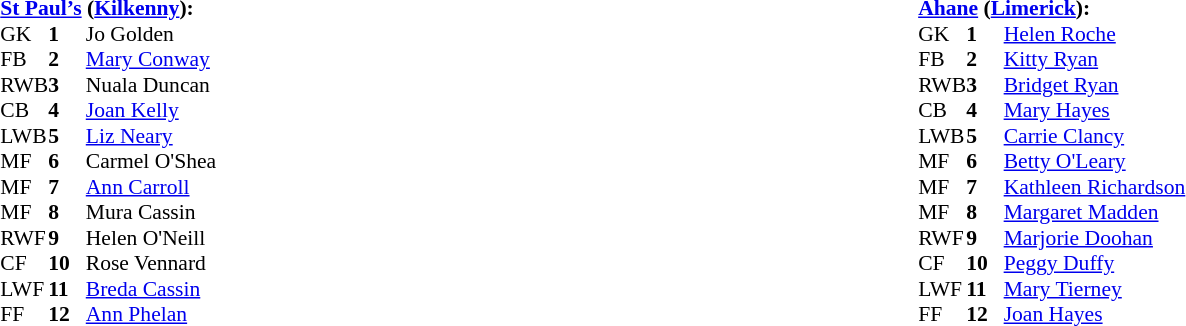<table width="100%">
<tr>
<td valign="top"></td>
<td valign="top" width="50%"><br><table style="font-size: 90%" cellspacing="0" cellpadding="0" align=center>
<tr>
<td colspan="4"><strong><a href='#'>St Paul’s</a> (<a href='#'>Kilkenny</a>):</strong></td>
</tr>
<tr>
<th width="25"></th>
<th width="25"></th>
</tr>
<tr>
<td>GK</td>
<td><strong>1</strong></td>
<td>Jo Golden</td>
</tr>
<tr>
<td>FB</td>
<td><strong>2</strong></td>
<td><a href='#'>Mary Conway</a></td>
</tr>
<tr>
<td>RWB</td>
<td><strong>3</strong></td>
<td>Nuala Duncan</td>
</tr>
<tr>
<td>CB</td>
<td><strong>4</strong></td>
<td><a href='#'>Joan Kelly</a></td>
</tr>
<tr>
<td>LWB</td>
<td><strong>5</strong></td>
<td><a href='#'>Liz Neary</a></td>
</tr>
<tr>
<td>MF</td>
<td><strong>6</strong></td>
<td>Carmel O'Shea</td>
</tr>
<tr>
<td>MF</td>
<td><strong>7</strong></td>
<td><a href='#'>Ann Carroll</a></td>
</tr>
<tr>
<td>MF</td>
<td><strong>8</strong></td>
<td>Mura Cassin</td>
</tr>
<tr>
<td>RWF</td>
<td><strong>9</strong></td>
<td>Helen O'Neill</td>
</tr>
<tr>
<td>CF</td>
<td><strong>10</strong></td>
<td>Rose Vennard</td>
</tr>
<tr>
<td>LWF</td>
<td><strong>11</strong></td>
<td><a href='#'>Breda Cassin</a></td>
</tr>
<tr>
<td>FF</td>
<td><strong>12</strong></td>
<td><a href='#'>Ann Phelan</a></td>
</tr>
<tr>
</tr>
</table>
</td>
<td valign="top" width="50%"><br><table style="font-size: 90%" cellspacing="0" cellpadding="0" align=center>
<tr>
<td colspan="4"><strong><a href='#'>Ahane</a> (<a href='#'>Limerick</a>):</strong></td>
</tr>
<tr>
<th width="25"></th>
<th width="25"></th>
</tr>
<tr>
<td>GK</td>
<td><strong>1</strong></td>
<td><a href='#'>Helen Roche</a></td>
</tr>
<tr>
<td>FB</td>
<td><strong>2</strong></td>
<td><a href='#'>Kitty Ryan</a></td>
</tr>
<tr>
<td>RWB</td>
<td><strong>3</strong></td>
<td><a href='#'>Bridget Ryan</a></td>
</tr>
<tr>
<td>CB</td>
<td><strong>4</strong></td>
<td><a href='#'>Mary Hayes</a></td>
</tr>
<tr>
<td>LWB</td>
<td><strong>5</strong></td>
<td><a href='#'>Carrie Clancy</a></td>
</tr>
<tr>
<td>MF</td>
<td><strong>6</strong></td>
<td><a href='#'>Betty O'Leary</a></td>
</tr>
<tr>
<td>MF</td>
<td><strong>7</strong></td>
<td><a href='#'>Kathleen Richardson</a></td>
</tr>
<tr>
<td>MF</td>
<td><strong>8</strong></td>
<td><a href='#'>Margaret Madden</a></td>
</tr>
<tr>
<td>RWF</td>
<td><strong>9</strong></td>
<td><a href='#'>Marjorie Doohan</a></td>
</tr>
<tr>
<td>CF</td>
<td><strong>10</strong></td>
<td><a href='#'>Peggy Duffy</a></td>
</tr>
<tr>
<td>LWF</td>
<td><strong>11</strong></td>
<td><a href='#'>Mary Tierney</a></td>
</tr>
<tr>
<td>FF</td>
<td><strong>12</strong></td>
<td><a href='#'>Joan Hayes</a></td>
</tr>
<tr>
</tr>
</table>
</td>
</tr>
</table>
